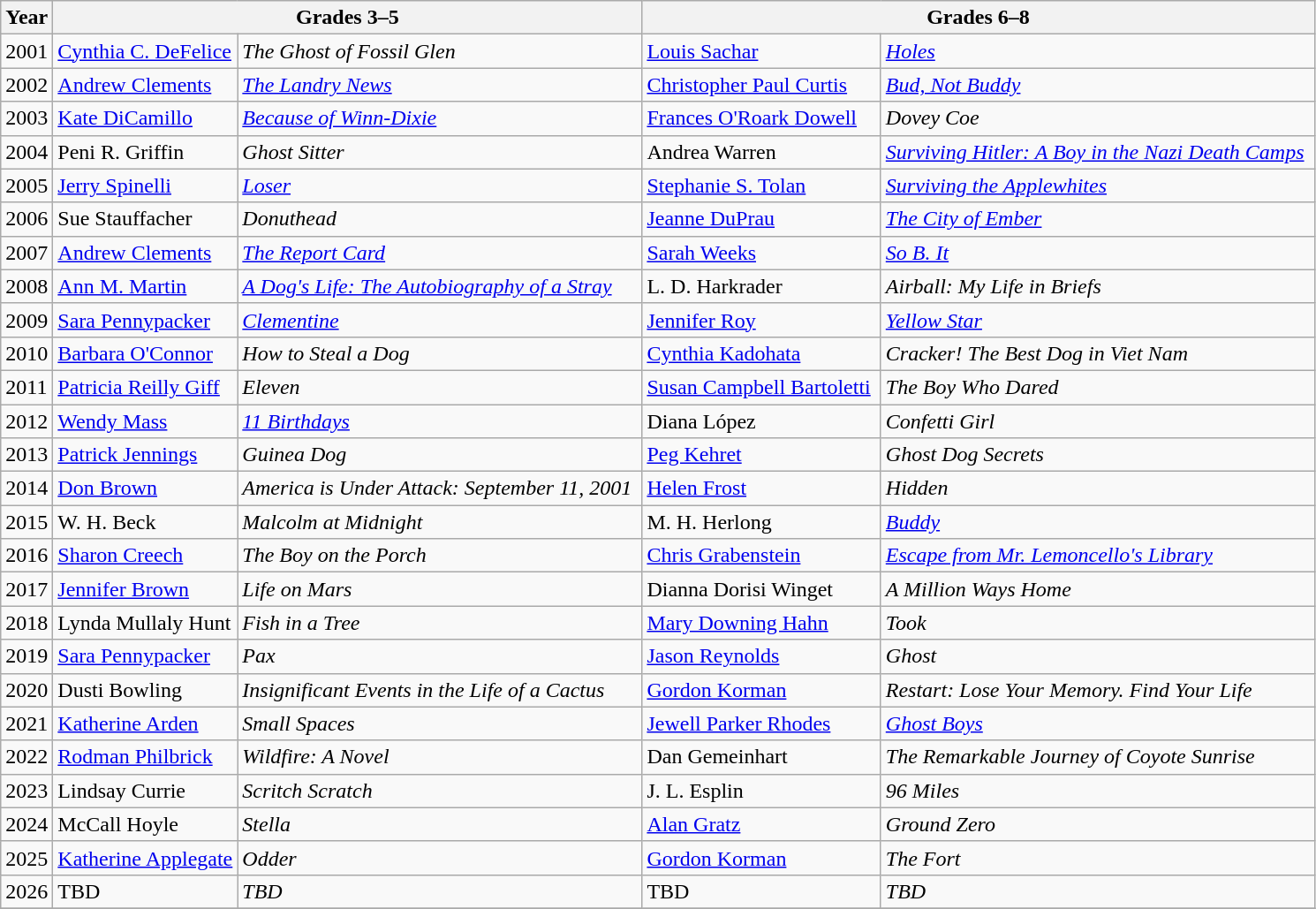<table class="wikitable">
<tr>
<th>Year</th>
<th colspan="2">Grades 3–5</th>
<th colspan="2">Grades 6–8</th>
</tr>
<tr>
<td>2001</td>
<td><a href='#'>Cynthia C. DeFelice</a></td>
<td><em>The Ghost of Fossil Glen</em></td>
<td><a href='#'>Louis Sachar</a></td>
<td><em><a href='#'>Holes</a></em></td>
</tr>
<tr>
<td>2002</td>
<td><a href='#'>Andrew Clements</a></td>
<td><em><a href='#'>The Landry News</a></em></td>
<td><a href='#'>Christopher Paul Curtis</a></td>
<td><em><a href='#'>Bud, Not Buddy</a></em></td>
</tr>
<tr>
<td>2003</td>
<td><a href='#'>Kate DiCamillo</a></td>
<td><em><a href='#'>Because of Winn-Dixie</a></em></td>
<td><a href='#'>Frances O'Roark Dowell</a></td>
<td><em>Dovey Coe</em></td>
</tr>
<tr>
<td>2004</td>
<td>Peni R. Griffin</td>
<td><em>Ghost Sitter</em></td>
<td>Andrea Warren</td>
<td><em><a href='#'>Surviving Hitler: A Boy in the Nazi Death Camps</a></em> </td>
</tr>
<tr>
<td>2005</td>
<td><a href='#'>Jerry Spinelli</a></td>
<td><em><a href='#'>Loser</a></em></td>
<td><a href='#'>Stephanie S. Tolan</a></td>
<td><em><a href='#'>Surviving the Applewhites</a></em></td>
</tr>
<tr>
<td>2006</td>
<td>Sue Stauffacher</td>
<td><em>Donuthead</em></td>
<td><a href='#'>Jeanne DuPrau</a></td>
<td><em><a href='#'>The City of Ember</a></em></td>
</tr>
<tr>
<td>2007</td>
<td><a href='#'>Andrew Clements</a></td>
<td><em><a href='#'>The Report Card</a></em></td>
<td><a href='#'>Sarah Weeks</a></td>
<td><em><a href='#'>So B. It</a></em></td>
</tr>
<tr>
<td>2008</td>
<td><a href='#'>Ann M. Martin</a></td>
<td><em><a href='#'>A Dog's Life: The Autobiography of a Stray</a></em></td>
<td>L. D. Harkrader</td>
<td><em>Airball: My Life in Briefs</em></td>
</tr>
<tr>
<td>2009</td>
<td><a href='#'>Sara Pennypacker</a></td>
<td><em><a href='#'>Clementine</a></em></td>
<td><a href='#'>Jennifer Roy</a></td>
<td><em><a href='#'>Yellow Star</a></em></td>
</tr>
<tr>
<td>2010</td>
<td><a href='#'>Barbara O'Connor</a></td>
<td><em>How to Steal a Dog</em></td>
<td><a href='#'>Cynthia Kadohata</a></td>
<td><em>Cracker! The Best Dog in Viet Nam</em></td>
</tr>
<tr>
<td>2011</td>
<td><a href='#'>Patricia Reilly Giff</a></td>
<td><em>Eleven</em></td>
<td><a href='#'>Susan Campbell Bartoletti</a> </td>
<td><em>The Boy Who Dared</em></td>
</tr>
<tr>
<td>2012</td>
<td><a href='#'>Wendy Mass</a></td>
<td><em><a href='#'>11 Birthdays</a></em></td>
<td>Diana López</td>
<td><em>Confetti Girl</em></td>
</tr>
<tr>
<td>2013</td>
<td><a href='#'>Patrick Jennings</a></td>
<td><em>Guinea Dog</em></td>
<td><a href='#'>Peg Kehret</a></td>
<td><em>Ghost Dog Secrets</em></td>
</tr>
<tr>
<td>2014</td>
<td><a href='#'>Don Brown</a></td>
<td><em>America is Under Attack: September 11, 2001</em> </td>
<td><a href='#'>Helen Frost</a>  </td>
<td><em>Hidden</em></td>
</tr>
<tr>
<td>2015</td>
<td>W. H. Beck</td>
<td><em>Malcolm at Midnight</em></td>
<td>M. H. Herlong</td>
<td><a href='#'><em>Buddy</em></a></td>
</tr>
<tr>
<td>2016</td>
<td><a href='#'>Sharon Creech</a></td>
<td><em>The Boy on the Porch</em></td>
<td><a href='#'>Chris Grabenstein</a></td>
<td><em><a href='#'>Escape from Mr. Lemoncello's Library</a></em></td>
</tr>
<tr>
<td>2017</td>
<td><a href='#'>Jennifer Brown</a></td>
<td><em>Life on Mars</em></td>
<td>Dianna Dorisi Winget</td>
<td><em>A Million Ways Home</em></td>
</tr>
<tr>
<td>2018</td>
<td>Lynda Mullaly Hunt</td>
<td><em>Fish in a Tree</em></td>
<td><a href='#'>Mary Downing Hahn</a></td>
<td><em>Took</em></td>
</tr>
<tr>
<td>2019</td>
<td><a href='#'>Sara Pennypacker</a></td>
<td><em>Pax</em></td>
<td><a href='#'>Jason Reynolds</a></td>
<td><em>Ghost</em></td>
</tr>
<tr>
<td>2020</td>
<td>Dusti Bowling</td>
<td><em>Insignificant Events in the Life of a Cactus</em></td>
<td><a href='#'>Gordon Korman</a></td>
<td><em>Restart: Lose Your Memory. Find Your Life</em></td>
</tr>
<tr>
<td>2021</td>
<td><a href='#'>Katherine Arden</a></td>
<td><em>Small Spaces</em></td>
<td><a href='#'>Jewell Parker Rhodes</a></td>
<td><em><a href='#'>Ghost Boys</a></em></td>
</tr>
<tr>
<td>2022</td>
<td><a href='#'>Rodman Philbrick</a></td>
<td><em>Wildfire: A Novel</em></td>
<td>Dan Gemeinhart</td>
<td><em>The Remarkable Journey of Coyote Sunrise</em></td>
</tr>
<tr>
<td>2023</td>
<td>Lindsay Currie</td>
<td><em>Scritch Scratch</em></td>
<td>J. L. Esplin</td>
<td><em>96 Miles</em></td>
</tr>
<tr>
<td>2024</td>
<td>McCall Hoyle</td>
<td><em>Stella</em></td>
<td><a href='#'>Alan Gratz</a></td>
<td><em>Ground Zero</em></td>
</tr>
<tr>
<td>2025</td>
<td><a href='#'>Katherine Applegate</a></td>
<td><em>Odder</em></td>
<td><a href='#'>Gordon Korman</a></td>
<td><em>The Fort</em></td>
</tr>
<tr>
<td>2026</td>
<td>TBD</td>
<td><em>TBD</em></td>
<td>TBD</td>
<td><em>TBD</em></td>
</tr>
<tr>
</tr>
</table>
